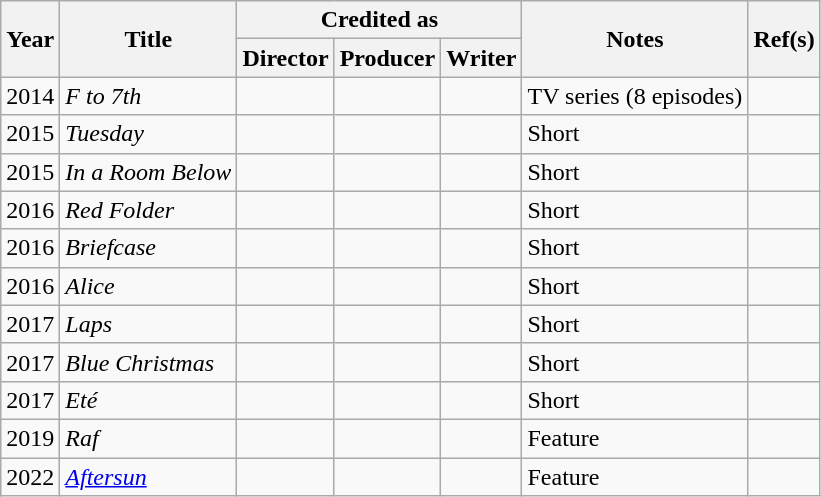<table class="wikitable">
<tr>
<th rowspan="2">Year</th>
<th rowspan="2">Title</th>
<th colspan="3">Credited as</th>
<th rowspan="2">Notes</th>
<th rowspan="2">Ref(s)</th>
</tr>
<tr>
<th>Director</th>
<th>Producer</th>
<th>Writer</th>
</tr>
<tr>
<td>2014</td>
<td><em>F to 7th</em></td>
<td></td>
<td></td>
<td></td>
<td>TV series (8 episodes)</td>
<td></td>
</tr>
<tr>
<td>2015</td>
<td><em>Tuesday</em></td>
<td></td>
<td></td>
<td></td>
<td>Short</td>
<td></td>
</tr>
<tr>
<td>2015</td>
<td><em>In a Room Below</em></td>
<td></td>
<td></td>
<td></td>
<td>Short</td>
<td></td>
</tr>
<tr>
<td>2016</td>
<td><em>Red Folder</em></td>
<td></td>
<td></td>
<td></td>
<td>Short</td>
<td></td>
</tr>
<tr>
<td>2016</td>
<td><em>Briefcase</em></td>
<td></td>
<td></td>
<td></td>
<td>Short</td>
<td></td>
</tr>
<tr>
<td>2016</td>
<td><em>Alice</em></td>
<td></td>
<td></td>
<td></td>
<td>Short</td>
<td></td>
</tr>
<tr>
<td>2017</td>
<td><em>Laps</em></td>
<td></td>
<td></td>
<td></td>
<td>Short</td>
<td></td>
</tr>
<tr>
<td>2017</td>
<td><em>Blue Christmas</em></td>
<td></td>
<td></td>
<td></td>
<td>Short</td>
<td></td>
</tr>
<tr>
<td>2017</td>
<td><em>Eté</em></td>
<td></td>
<td></td>
<td></td>
<td>Short</td>
<td></td>
</tr>
<tr>
<td>2019</td>
<td><em>Raf</em></td>
<td></td>
<td></td>
<td></td>
<td>Feature</td>
<td></td>
</tr>
<tr>
<td>2022</td>
<td><em><a href='#'>Aftersun</a></em></td>
<td></td>
<td></td>
<td></td>
<td>Feature</td>
<td></td>
</tr>
</table>
